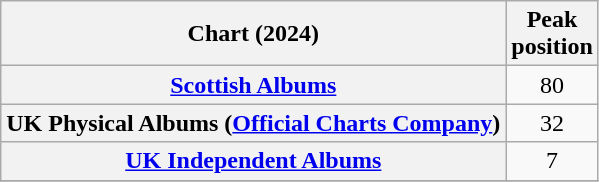<table class="wikitable sortable plainrowheaders" style="text-align:center">
<tr>
<th scope="col">Chart (2024)</th>
<th scope="col">Peak<br>position</th>
</tr>
<tr>
<th scope="row"><a href='#'>Scottish Albums</a></th>
<td>80</td>
</tr>
<tr>
<th scope="row">UK Physical Albums (<a href='#'>Official Charts Company</a>)</th>
<td>32</td>
</tr>
<tr>
<th scope="row"><a href='#'>UK Independent Albums</a></th>
<td>7</td>
</tr>
<tr>
</tr>
</table>
